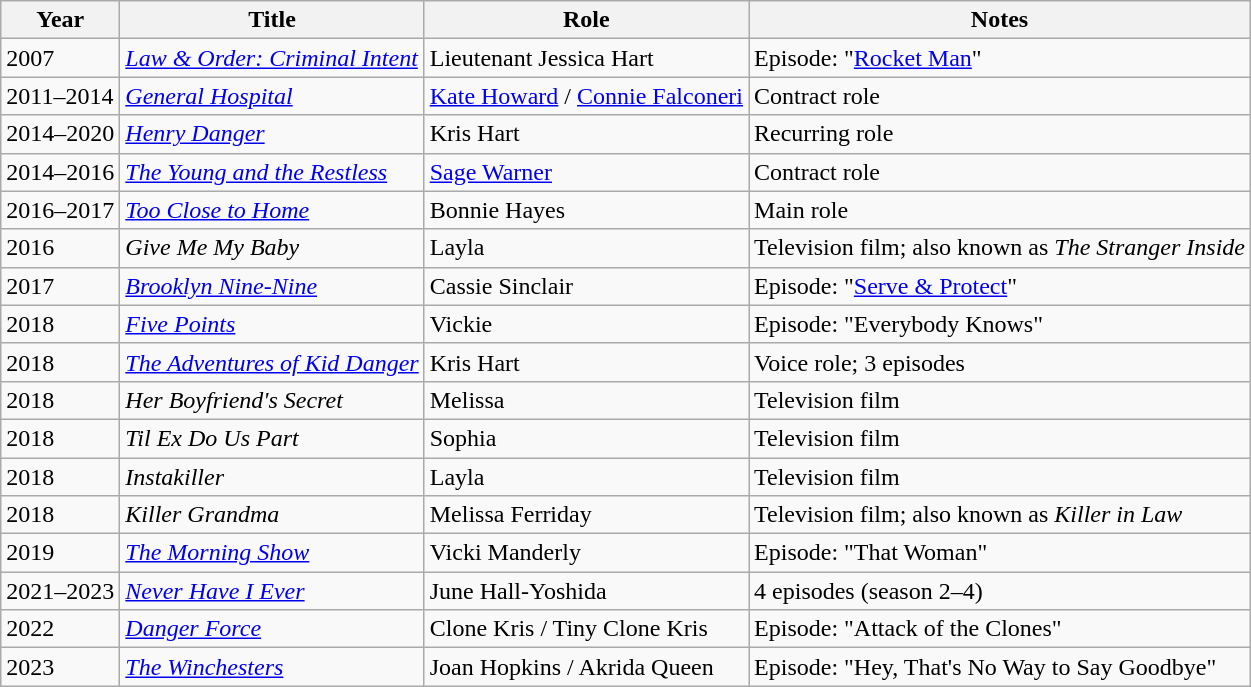<table class="wikitable sortable plainrowheaders">
<tr>
<th scope="col">Year</th>
<th scope="col">Title</th>
<th scope="col">Role</th>
<th scope="col" class="unsortable">Notes</th>
</tr>
<tr>
<td>2007</td>
<td><em><a href='#'>Law & Order: Criminal Intent</a></em></td>
<td>Lieutenant Jessica Hart</td>
<td>Episode: "<a href='#'>Rocket Man</a>"</td>
</tr>
<tr>
<td>2011–2014</td>
<td><em><a href='#'>General Hospital</a></em></td>
<td><a href='#'>Kate Howard</a> / <a href='#'>Connie Falconeri</a></td>
<td>Contract role</td>
</tr>
<tr>
<td>2014–2020</td>
<td><em><a href='#'>Henry Danger</a></em></td>
<td>Kris Hart</td>
<td>Recurring role</td>
</tr>
<tr>
<td>2014–2016</td>
<td><em><a href='#'>The Young and the Restless</a></em></td>
<td><a href='#'>Sage Warner</a></td>
<td>Contract role</td>
</tr>
<tr>
<td>2016–2017</td>
<td><em><a href='#'>Too Close to Home</a></em></td>
<td>Bonnie Hayes</td>
<td>Main role</td>
</tr>
<tr>
<td>2016</td>
<td><em>Give Me My Baby</em></td>
<td>Layla</td>
<td>Television film; also known as <em>The Stranger Inside</em></td>
</tr>
<tr>
<td>2017</td>
<td><em><a href='#'>Brooklyn Nine-Nine</a></em></td>
<td>Cassie Sinclair</td>
<td>Episode: "<a href='#'>Serve & Protect</a>"</td>
</tr>
<tr>
<td>2018</td>
<td><em><a href='#'>Five Points</a></em></td>
<td>Vickie</td>
<td>Episode: "Everybody Knows"</td>
</tr>
<tr>
<td>2018</td>
<td><em><a href='#'>The Adventures of Kid Danger</a></em></td>
<td>Kris Hart</td>
<td>Voice role; 3 episodes</td>
</tr>
<tr>
<td>2018</td>
<td><em>Her Boyfriend's Secret</em></td>
<td>Melissa</td>
<td>Television film</td>
</tr>
<tr>
<td>2018</td>
<td><em>Til Ex Do Us Part</em></td>
<td>Sophia</td>
<td>Television film</td>
</tr>
<tr>
<td>2018</td>
<td><em>Instakiller</em></td>
<td>Layla</td>
<td>Television film</td>
</tr>
<tr>
<td>2018</td>
<td><em> Killer Grandma</em></td>
<td>Melissa Ferriday</td>
<td>Television film; also known as <em>Killer in Law</em></td>
</tr>
<tr>
<td>2019</td>
<td><em><a href='#'>The Morning Show</a></em></td>
<td>Vicki Manderly</td>
<td>Episode: "That Woman"</td>
</tr>
<tr>
<td>2021–2023</td>
<td><em><a href='#'>Never Have I Ever</a></em></td>
<td>June Hall-Yoshida</td>
<td>4 episodes (season 2–4)</td>
</tr>
<tr>
<td>2022</td>
<td><em><a href='#'>Danger Force</a></em></td>
<td>Clone Kris / Tiny Clone Kris</td>
<td>Episode: "Attack of the Clones"</td>
</tr>
<tr>
<td>2023</td>
<td><em><a href='#'>The Winchesters</a></em></td>
<td>Joan Hopkins / Akrida Queen</td>
<td>Episode: "Hey, That's No Way to Say Goodbye"</td>
</tr>
</table>
